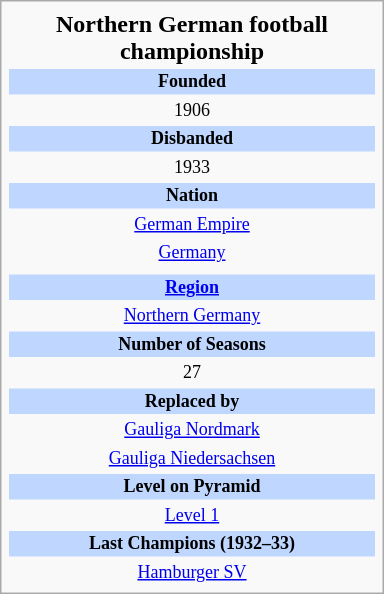<table class="infobox football" style="width: 16em; text-align: center;">
<tr>
<th style="font-size: 16px;">Northern German football championship</th>
</tr>
<tr>
<td style="font-size: 12px; background: #BFD7FF;"><strong>Founded</strong></td>
</tr>
<tr>
<td style="font-size: 12px;">1906</td>
</tr>
<tr>
<td style="font-size: 12px; background: #BFD7FF;"><strong>Disbanded</strong></td>
</tr>
<tr>
<td style="font-size: 12px;">1933</td>
</tr>
<tr>
<td style="font-size: 12px; background: #BFD7FF;"><strong>Nation</strong></td>
</tr>
<tr>
<td style="font-size: 12px;"> <a href='#'>German Empire</a></td>
</tr>
<tr>
<td style="font-size: 12px;"> <a href='#'>Germany</a></td>
</tr>
<tr>
<td style="font-size: 11px; line-height: 15px;"></td>
</tr>
<tr>
<td style="font-size: 12px; background: #BFD7FF;"><strong><a href='#'>Region</a></strong></td>
</tr>
<tr>
<td style="font-size: 12px;"><a href='#'>Northern Germany</a></td>
</tr>
<tr>
<td style="font-size: 12px; background: #BFD7FF;"><strong>Number of Seasons</strong></td>
</tr>
<tr>
<td style="font-size: 12px;">27</td>
</tr>
<tr>
<td style="font-size: 12px; background: #BFD7FF;"><strong>Replaced by</strong></td>
</tr>
<tr>
<td style="font-size: 12px;"><a href='#'>Gauliga Nordmark</a></td>
</tr>
<tr>
<td style="font-size: 12px;"><a href='#'>Gauliga Niedersachsen</a></td>
</tr>
<tr>
<td style="font-size: 12px; background: #BFD7FF;"><strong>Level on Pyramid</strong></td>
</tr>
<tr>
<td style="font-size: 12px;"><a href='#'>Level 1</a></td>
</tr>
<tr>
<td style="font-size: 12px; background: #BFD7FF;"><strong>Last Champions (1932–33)</strong></td>
</tr>
<tr>
<td style="font-size: 12px;"><a href='#'>Hamburger SV</a></td>
</tr>
</table>
